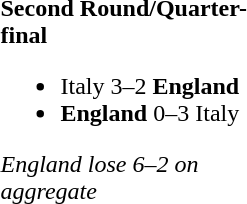<table>
<tr>
<td valign="top" width="195"><br><strong>Second Round/Quarter-final</strong><ul><li>Italy 3–2 <strong>England</strong></li><li><strong>England</strong> 0–3 Italy</li></ul><em>England lose 6–2 on aggregate</em></td>
</tr>
</table>
